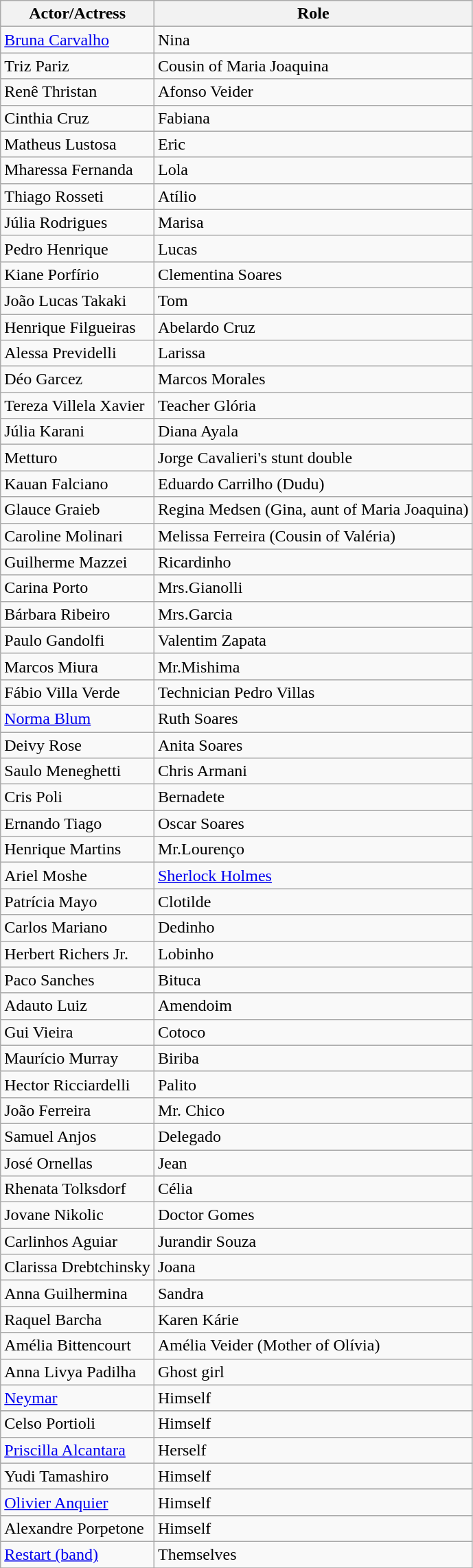<table class="wikitable">
<tr>
<th>Actor/Actress</th>
<th>Role</th>
</tr>
<tr>
<td><a href='#'>Bruna Carvalho</a></td>
<td>Nina</td>
</tr>
<tr>
<td>Triz Pariz</td>
<td>Cousin of Maria Joaquina</td>
</tr>
<tr>
<td>Renê Thristan</td>
<td>Afonso Veider</td>
</tr>
<tr>
<td>Cinthia Cruz</td>
<td>Fabiana</td>
</tr>
<tr>
<td>Matheus Lustosa</td>
<td>Eric</td>
</tr>
<tr>
<td>Mharessa Fernanda</td>
<td>Lola</td>
</tr>
<tr>
<td>Thiago Rosseti</td>
<td>Atílio</td>
</tr>
<tr>
<td>Júlia Rodrigues</td>
<td>Marisa</td>
</tr>
<tr>
<td>Pedro Henrique</td>
<td>Lucas</td>
</tr>
<tr>
<td>Kiane Porfírio</td>
<td>Clementina Soares</td>
</tr>
<tr>
<td>João Lucas Takaki</td>
<td>Tom</td>
</tr>
<tr>
<td>Henrique Filgueiras</td>
<td>Abelardo Cruz</td>
</tr>
<tr>
<td>Alessa Previdelli</td>
<td>Larissa</td>
</tr>
<tr>
<td>Déo Garcez</td>
<td>Marcos Morales</td>
</tr>
<tr>
<td>Tereza Villela Xavier</td>
<td>Teacher Glória</td>
</tr>
<tr>
<td>Júlia Karani</td>
<td>Diana Ayala</td>
</tr>
<tr>
<td>Metturo</td>
<td>Jorge Cavalieri's stunt double</td>
</tr>
<tr>
<td>Kauan Falciano</td>
<td>Eduardo Carrilho (Dudu)</td>
</tr>
<tr>
<td>Glauce Graieb</td>
<td>Regina Medsen (Gina, aunt of Maria Joaquina)</td>
</tr>
<tr>
<td>Caroline Molinari</td>
<td>Melissa Ferreira (Cousin of Valéria)</td>
</tr>
<tr>
<td>Guilherme Mazzei</td>
<td>Ricardinho</td>
</tr>
<tr>
<td>Carina Porto</td>
<td>Mrs.Gianolli</td>
</tr>
<tr>
<td>Bárbara Ribeiro</td>
<td>Mrs.Garcia</td>
</tr>
<tr>
<td>Paulo Gandolfi</td>
<td>Valentim Zapata</td>
</tr>
<tr>
<td>Marcos Miura</td>
<td>Mr.Mishima</td>
</tr>
<tr>
<td>Fábio Villa Verde</td>
<td>Technician Pedro Villas</td>
</tr>
<tr>
<td><a href='#'>Norma Blum</a></td>
<td>Ruth Soares</td>
</tr>
<tr>
<td>Deivy Rose</td>
<td>Anita Soares</td>
</tr>
<tr>
<td>Saulo Meneghetti</td>
<td>Chris Armani</td>
</tr>
<tr>
<td>Cris Poli</td>
<td>Bernadete</td>
</tr>
<tr>
<td>Ernando Tiago</td>
<td>Oscar Soares</td>
</tr>
<tr>
<td>Henrique Martins</td>
<td>Mr.Lourenço</td>
</tr>
<tr>
<td>Ariel Moshe</td>
<td><a href='#'>Sherlock Holmes</a></td>
</tr>
<tr>
<td>Patrícia Mayo</td>
<td>Clotilde</td>
</tr>
<tr>
<td>Carlos Mariano</td>
<td>Dedinho</td>
</tr>
<tr>
<td>Herbert Richers Jr.</td>
<td>Lobinho</td>
</tr>
<tr>
<td>Paco Sanches</td>
<td>Bituca</td>
</tr>
<tr>
<td>Adauto Luiz</td>
<td>Amendoim</td>
</tr>
<tr>
<td>Gui Vieira</td>
<td>Cotoco</td>
</tr>
<tr>
<td>Maurício Murray</td>
<td>Biriba</td>
</tr>
<tr>
<td>Hector Ricciardelli</td>
<td>Palito</td>
</tr>
<tr>
<td>João Ferreira</td>
<td>Mr. Chico</td>
</tr>
<tr>
<td>Samuel Anjos</td>
<td>Delegado</td>
</tr>
<tr>
<td>José Ornellas</td>
<td>Jean</td>
</tr>
<tr>
<td>Rhenata Tolksdorf</td>
<td>Célia</td>
</tr>
<tr>
<td>Jovane Nikolic</td>
<td>Doctor Gomes</td>
</tr>
<tr>
<td>Carlinhos Aguiar</td>
<td>Jurandir Souza</td>
</tr>
<tr>
<td>Clarissa Drebtchinsky</td>
<td>Joana</td>
</tr>
<tr>
<td>Anna Guilhermina</td>
<td>Sandra</td>
</tr>
<tr>
<td>Raquel Barcha </td>
<td>Karen Kárie</td>
</tr>
<tr>
<td>Amélia Bittencourt</td>
<td>Amélia Veider (Mother of Olívia)</td>
</tr>
<tr>
<td>Anna Livya Padilha</td>
<td>Ghost girl</td>
</tr>
<tr>
<td><a href='#'>Neymar</a></td>
<td>Himself</td>
</tr>
<tr>
</tr>
<tr>
<td>Celso Portioli</td>
<td>Himself</td>
</tr>
<tr>
<td><a href='#'>Priscilla Alcantara</a></td>
<td>Herself</td>
</tr>
<tr>
<td>Yudi Tamashiro</td>
<td>Himself</td>
</tr>
<tr>
<td><a href='#'>Olivier Anquier</a></td>
<td>Himself</td>
</tr>
<tr>
<td>Alexandre Porpetone</td>
<td>Himself</td>
</tr>
<tr>
<td><a href='#'>Restart (band)</a></td>
<td>Themselves</td>
</tr>
<tr>
</tr>
</table>
